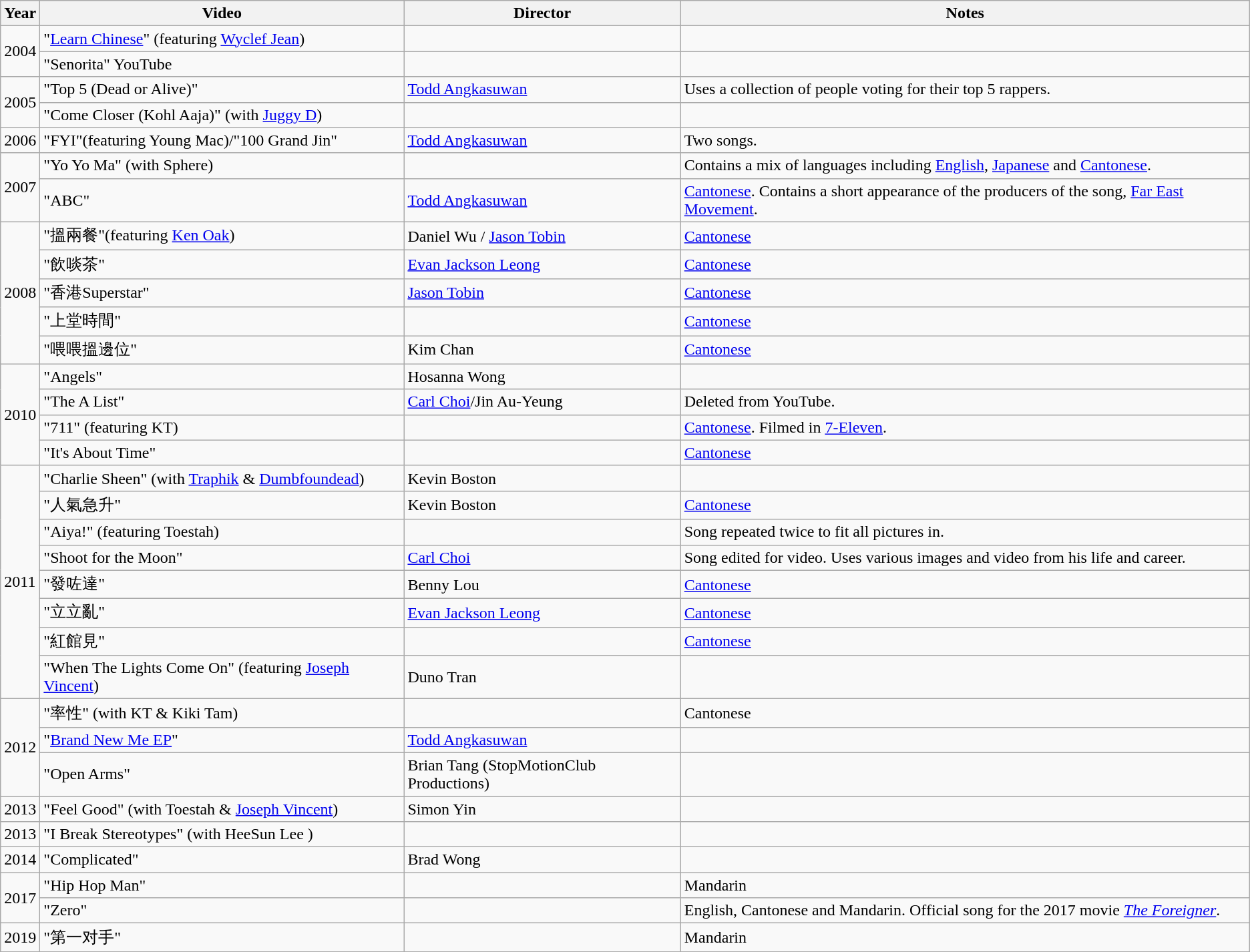<table class="wikitable">
<tr>
<th>Year</th>
<th>Video</th>
<th>Director</th>
<th>Notes</th>
</tr>
<tr>
<td rowspan="2">2004</td>
<td>"<a href='#'>Learn Chinese</a>" (featuring <a href='#'>Wyclef Jean</a>)</td>
<td></td>
<td></td>
</tr>
<tr>
<td>"Senorita" YouTube</td>
<td></td>
<td></td>
</tr>
<tr>
<td rowspan="2">2005</td>
<td>"Top 5 (Dead or Alive)"</td>
<td><a href='#'>Todd Angkasuwan</a></td>
<td>Uses a collection of people voting for their top 5 rappers.</td>
</tr>
<tr>
<td>"Come Closer (Kohl Aaja)" (with <a href='#'>Juggy D</a>)</td>
<td></td>
<td></td>
</tr>
<tr>
<td>2006</td>
<td>"FYI"(featuring Young Mac)/"100 Grand Jin"</td>
<td><a href='#'>Todd Angkasuwan</a></td>
<td>Two songs.</td>
</tr>
<tr>
<td rowspan="2">2007</td>
<td>"Yo Yo Ma" (with Sphere)</td>
<td></td>
<td>Contains a mix of languages including <a href='#'>English</a>, <a href='#'>Japanese</a> and <a href='#'>Cantonese</a>.</td>
</tr>
<tr>
<td>"ABC"</td>
<td><a href='#'>Todd Angkasuwan</a></td>
<td><a href='#'>Cantonese</a>. Contains a short appearance of the producers of the song, <a href='#'>Far East Movement</a>.</td>
</tr>
<tr>
<td rowspan="5">2008</td>
<td>"搵兩餐"(featuring <a href='#'>Ken Oak</a>)</td>
<td>Daniel Wu / <a href='#'>Jason Tobin</a></td>
<td><a href='#'>Cantonese</a></td>
</tr>
<tr>
<td>"飲啖茶"</td>
<td><a href='#'>Evan Jackson Leong</a></td>
<td><a href='#'>Cantonese</a></td>
</tr>
<tr>
<td>"香港Superstar"</td>
<td><a href='#'>Jason Tobin</a></td>
<td><a href='#'>Cantonese</a></td>
</tr>
<tr>
<td>"上堂時間"</td>
<td></td>
<td><a href='#'>Cantonese</a></td>
</tr>
<tr>
<td>"喂喂搵邊位"</td>
<td>Kim Chan</td>
<td><a href='#'>Cantonese</a></td>
</tr>
<tr>
<td rowspan="4">2010</td>
<td>"Angels"</td>
<td>Hosanna Wong</td>
<td></td>
</tr>
<tr>
<td>"The A List"</td>
<td><a href='#'>Carl Choi</a>/Jin Au-Yeung</td>
<td>Deleted from YouTube.</td>
</tr>
<tr>
<td>"711" (featuring KT)</td>
<td></td>
<td><a href='#'>Cantonese</a>. Filmed in <a href='#'>7-Eleven</a>.</td>
</tr>
<tr>
<td>"It's About Time"</td>
<td></td>
<td><a href='#'>Cantonese</a></td>
</tr>
<tr>
<td rowspan="8">2011</td>
<td>"Charlie Sheen" (with <a href='#'>Traphik</a> & <a href='#'>Dumbfoundead</a>)</td>
<td>Kevin Boston</td>
<td></td>
</tr>
<tr>
<td>"人氣急升"</td>
<td>Kevin Boston</td>
<td><a href='#'>Cantonese</a></td>
</tr>
<tr>
<td>"Aiya!" (featuring Toestah)</td>
<td></td>
<td>Song repeated twice to fit all pictures in.</td>
</tr>
<tr>
<td>"Shoot for the Moon"</td>
<td><a href='#'>Carl Choi</a></td>
<td>Song edited for video. Uses various images and video from his life and career.</td>
</tr>
<tr>
<td>"發咗達"</td>
<td>Benny Lou</td>
<td><a href='#'>Cantonese</a></td>
</tr>
<tr>
<td>"立立亂"</td>
<td><a href='#'>Evan Jackson Leong</a></td>
<td><a href='#'>Cantonese</a></td>
</tr>
<tr>
<td>"紅館見"</td>
<td></td>
<td><a href='#'>Cantonese</a></td>
</tr>
<tr>
<td>"When The Lights Come On" (featuring <a href='#'>Joseph Vincent</a>)</td>
<td>Duno Tran</td>
<td></td>
</tr>
<tr>
<td rowspan="3">2012</td>
<td>"率性" (with KT & Kiki Tam)</td>
<td></td>
<td>Cantonese</td>
</tr>
<tr>
<td>"<a href='#'>Brand New Me EP</a>"</td>
<td><a href='#'>Todd Angkasuwan</a></td>
<td></td>
</tr>
<tr>
<td>"Open Arms"</td>
<td>Brian Tang (StopMotionClub Productions)</td>
<td></td>
</tr>
<tr>
<td>2013</td>
<td>"Feel Good" (with Toestah & <a href='#'>Joseph Vincent</a>)</td>
<td>Simon Yin</td>
<td></td>
</tr>
<tr>
<td>2013</td>
<td>"I Break Stereotypes" (with HeeSun Lee )</td>
<td></td>
<td></td>
</tr>
<tr>
<td>2014</td>
<td>"Complicated"</td>
<td>Brad Wong</td>
<td></td>
</tr>
<tr>
<td rowspan="2">2017</td>
<td>"Hip Hop Man"</td>
<td></td>
<td>Mandarin</td>
</tr>
<tr>
<td>"Zero"</td>
<td></td>
<td>English, Cantonese and Mandarin. Official song for the 2017 movie <em><a href='#'>The Foreigner</a></em>.</td>
</tr>
<tr>
<td>2019</td>
<td>"第一对手" </td>
<td></td>
<td>Mandarin</td>
</tr>
</table>
